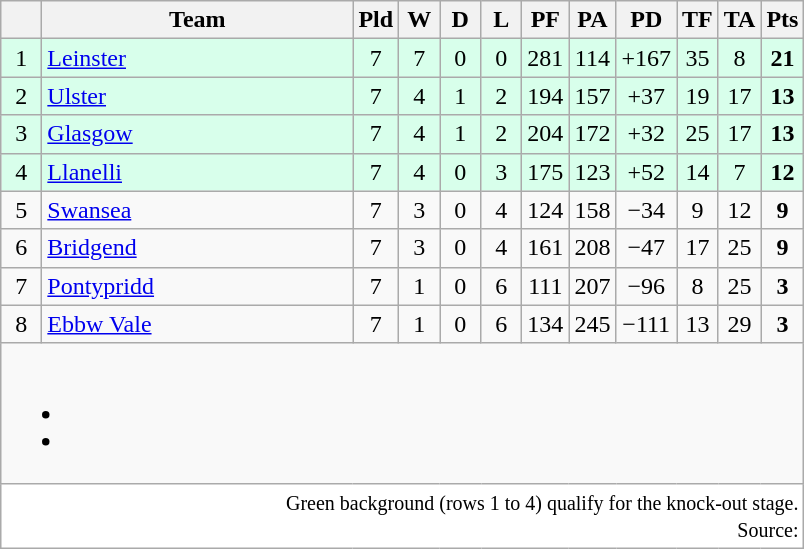<table class="wikitable" style="text-align: center">
<tr>
<th width="20"></th>
<th style="width:200px;">Team</th>
<th width="20">Pld</th>
<th width="20">W</th>
<th width="20">D</th>
<th width="20">L</th>
<th width="20">PF</th>
<th width="20">PA</th>
<th width="20">PD</th>
<th width="20">TF</th>
<th width="20">TA</th>
<th width="20">Pts</th>
</tr>
<tr bgcolor=#d8ffeb>
<td>1</td>
<td align=left> <a href='#'>Leinster</a></td>
<td>7</td>
<td>7</td>
<td>0</td>
<td>0</td>
<td>281</td>
<td>114</td>
<td>+167</td>
<td>35</td>
<td>8</td>
<td><strong>21</strong></td>
</tr>
<tr bgcolor=#d8ffeb>
<td>2</td>
<td align=left> <a href='#'>Ulster</a></td>
<td>7</td>
<td>4</td>
<td>1</td>
<td>2</td>
<td>194</td>
<td>157</td>
<td>+37</td>
<td>19</td>
<td>17</td>
<td><strong>13</strong></td>
</tr>
<tr bgcolor=#d8ffeb>
<td>3</td>
<td align=left> <a href='#'>Glasgow</a></td>
<td>7</td>
<td>4</td>
<td>1</td>
<td>2</td>
<td>204</td>
<td>172</td>
<td>+32</td>
<td>25</td>
<td>17</td>
<td><strong>13</strong></td>
</tr>
<tr bgcolor=#d8ffeb>
<td>4</td>
<td align=left> <a href='#'>Llanelli</a></td>
<td>7</td>
<td>4</td>
<td>0</td>
<td>3</td>
<td>175</td>
<td>123</td>
<td>+52</td>
<td>14</td>
<td>7</td>
<td><strong>12</strong></td>
</tr>
<tr>
<td>5</td>
<td align=left> <a href='#'>Swansea</a></td>
<td>7</td>
<td>3</td>
<td>0</td>
<td>4</td>
<td>124</td>
<td>158</td>
<td>−34</td>
<td>9</td>
<td>12</td>
<td><strong>9</strong></td>
</tr>
<tr>
<td>6</td>
<td align=left> <a href='#'>Bridgend</a></td>
<td>7</td>
<td>3</td>
<td>0</td>
<td>4</td>
<td>161</td>
<td>208</td>
<td>−47</td>
<td>17</td>
<td>25</td>
<td><strong>9</strong></td>
</tr>
<tr>
<td>7</td>
<td align=left> <a href='#'>Pontypridd</a></td>
<td>7</td>
<td>1</td>
<td>0</td>
<td>6</td>
<td>111</td>
<td>207</td>
<td>−96</td>
<td>8</td>
<td>25</td>
<td><strong>3</strong></td>
</tr>
<tr>
<td>8</td>
<td align=left> <a href='#'>Ebbw Vale</a></td>
<td>7</td>
<td>1</td>
<td>0</td>
<td>6</td>
<td>134</td>
<td>245</td>
<td>−111</td>
<td>13</td>
<td>29</td>
<td><strong>3</strong></td>
</tr>
<tr>
<td colspan="14"><br><ul><li></li><li></li></ul></td>
</tr>
<tr>
<td colspan="14" style="text-align:right; background:#fff;" cellpadding="0" cellspacing="0"><small>Green background (rows 1 to 4) qualify for the knock-out stage.<br>Source: </small></td>
</tr>
</table>
